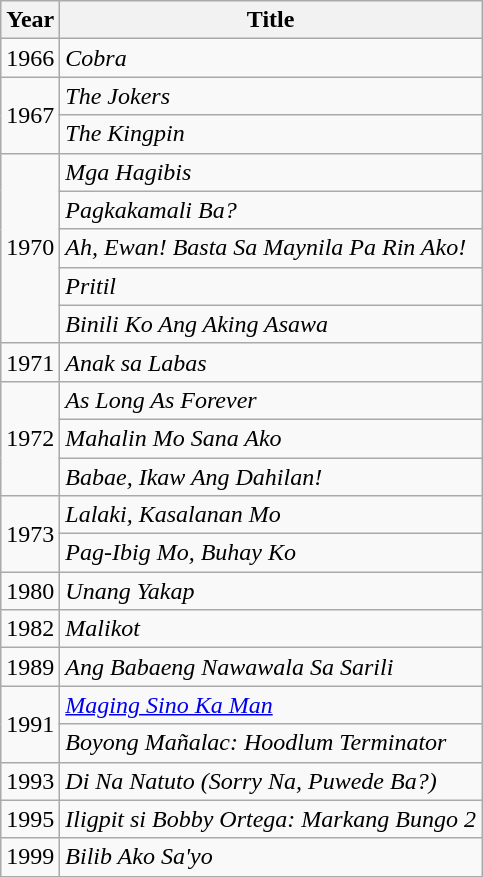<table class="wikitable table">
<tr>
<th>Year</th>
<th>Title</th>
</tr>
<tr>
<td>1966</td>
<td><em>Cobra</em></td>
</tr>
<tr>
<td rowspan="2">1967</td>
<td><em>The Jokers</em></td>
</tr>
<tr>
<td><em>The Kingpin</em></td>
</tr>
<tr>
<td rowspan="5">1970</td>
<td><em>Mga Hagibis</em></td>
</tr>
<tr>
<td><em>Pagkakamali Ba?</em></td>
</tr>
<tr>
<td><em>Ah, Ewan! Basta Sa Maynila Pa Rin Ako!</em></td>
</tr>
<tr>
<td><em>Pritil</em></td>
</tr>
<tr>
<td><em>Binili Ko Ang Aking Asawa</em></td>
</tr>
<tr>
<td>1971</td>
<td><em>Anak sa Labas</em></td>
</tr>
<tr>
<td rowspan="3">1972</td>
<td><em>As Long As Forever</em></td>
</tr>
<tr>
<td><em>Mahalin Mo Sana Ako</em></td>
</tr>
<tr>
<td><em>Babae, Ikaw Ang Dahilan!</em></td>
</tr>
<tr>
<td rowspan="2">1973</td>
<td><em>Lalaki, Kasalanan Mo</em></td>
</tr>
<tr>
<td><em>Pag-Ibig Mo, Buhay Ko</em></td>
</tr>
<tr>
<td>1980</td>
<td><em>Unang Yakap</em></td>
</tr>
<tr>
<td>1982</td>
<td><em>Malikot</em></td>
</tr>
<tr>
<td>1989</td>
<td><em>Ang Babaeng Nawawala Sa Sarili</em></td>
</tr>
<tr>
<td rowspan="2">1991</td>
<td><em><a href='#'>Maging Sino Ka Man</a></em></td>
</tr>
<tr>
<td><em>Boyong Mañalac: Hoodlum Terminator</em></td>
</tr>
<tr>
<td>1993</td>
<td><em>Di Na Natuto (Sorry Na, Puwede Ba?)</em></td>
</tr>
<tr>
<td>1995</td>
<td><em>Iligpit si Bobby Ortega: Markang Bungo 2</em></td>
</tr>
<tr>
<td>1999</td>
<td><em>Bilib Ako Sa'yo</em></td>
</tr>
<tr>
</tr>
</table>
